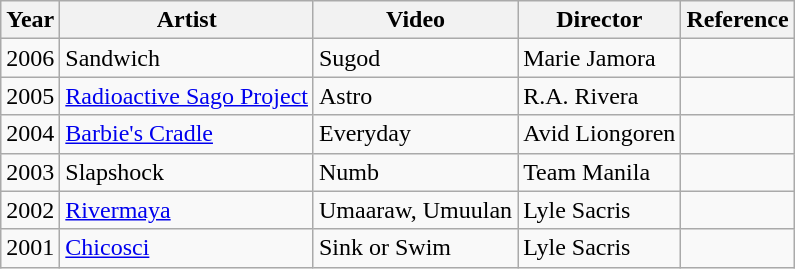<table class="wikitable">
<tr>
<th>Year</th>
<th>Artist</th>
<th>Video</th>
<th>Director</th>
<th>Reference</th>
</tr>
<tr>
<td>2006</td>
<td>Sandwich</td>
<td>Sugod</td>
<td>Marie Jamora</td>
<td></td>
</tr>
<tr>
<td>2005</td>
<td><a href='#'>Radioactive Sago Project</a></td>
<td>Astro</td>
<td>R.A. Rivera</td>
<td></td>
</tr>
<tr>
<td>2004</td>
<td><a href='#'>Barbie's Cradle</a></td>
<td>Everyday</td>
<td>Avid Liongoren</td>
<td></td>
</tr>
<tr>
<td>2003</td>
<td>Slapshock</td>
<td>Numb</td>
<td>Team Manila</td>
<td></td>
</tr>
<tr>
<td>2002</td>
<td><a href='#'>Rivermaya</a></td>
<td>Umaaraw, Umuulan</td>
<td>Lyle Sacris</td>
<td></td>
</tr>
<tr>
<td>2001</td>
<td><a href='#'>Chicosci</a></td>
<td>Sink or Swim</td>
<td>Lyle Sacris</td>
<td></td>
</tr>
</table>
